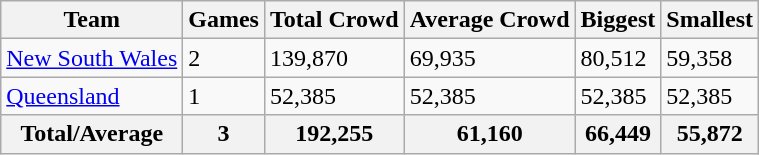<table class="wikitable">
<tr>
<th>Team</th>
<th>Games</th>
<th>Total Crowd</th>
<th>Average Crowd</th>
<th>Biggest</th>
<th>Smallest</th>
</tr>
<tr>
<td> <a href='#'>New South Wales</a></td>
<td>2</td>
<td>139,870</td>
<td>69,935</td>
<td>80,512</td>
<td>59,358</td>
</tr>
<tr>
<td> <a href='#'>Queensland</a></td>
<td>1</td>
<td>52,385</td>
<td>52,385</td>
<td>52,385</td>
<td>52,385</td>
</tr>
<tr>
<th>Total/Average</th>
<th>3</th>
<th>192,255</th>
<th>61,160</th>
<th>66,449</th>
<th>55,872</th>
</tr>
</table>
